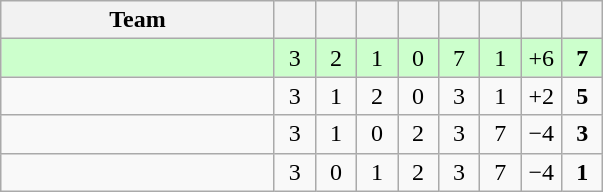<table class="wikitable" style="text-align: center;">
<tr>
<th width="175">Team</th>
<th width="20"></th>
<th width="20"></th>
<th width="20"></th>
<th width="20"></th>
<th width="20"></th>
<th width="20"></th>
<th width="20"></th>
<th width="20"></th>
</tr>
<tr bgcolor="#ccffcc">
<td align=left></td>
<td>3</td>
<td>2</td>
<td>1</td>
<td>0</td>
<td>7</td>
<td>1</td>
<td>+6</td>
<td><strong>7</strong></td>
</tr>
<tr bgcolor=>
<td align=left></td>
<td>3</td>
<td>1</td>
<td>2</td>
<td>0</td>
<td>3</td>
<td>1</td>
<td>+2</td>
<td><strong>5</strong></td>
</tr>
<tr bgcolor=>
<td align=left><em></em></td>
<td>3</td>
<td>1</td>
<td>0</td>
<td>2</td>
<td>3</td>
<td>7</td>
<td>−4</td>
<td><strong>3</strong></td>
</tr>
<tr bgcolor=>
<td align=left></td>
<td>3</td>
<td>0</td>
<td>1</td>
<td>2</td>
<td>3</td>
<td>7</td>
<td>−4</td>
<td><strong>1</strong></td>
</tr>
</table>
